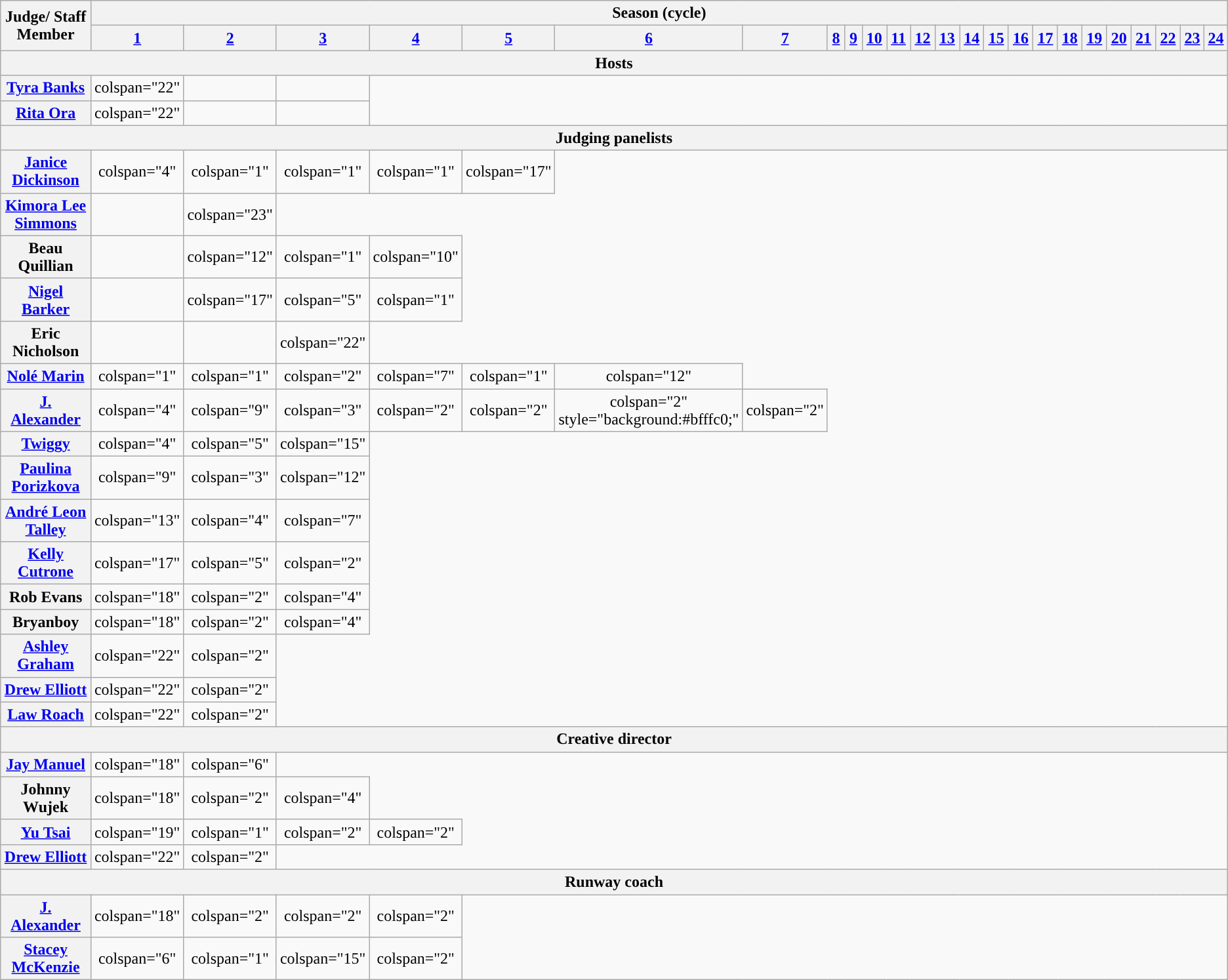<table class="wikitable plainrowheaders" style="text-align:center;">
<tr>
<th rowspan="2" style="width:20%;" scope="col">Judge/ Staff Member</th>
<th colspan="24">Season (cycle)</th>
</tr>
<tr>
<th style="width:3.5%;" scope="col"><a href='#'>1</a> </th>
<th style="width:3.5%;" scope="col"><a href='#'>2</a> </th>
<th style="width:3.5%;" scope="col"><a href='#'>3</a> </th>
<th style="width:3.5%;" scope="col"><a href='#'>4</a> </th>
<th style="width:3.5%;" scope="col"><a href='#'>5</a> </th>
<th style="width:3.5%;" scope="col"><a href='#'>6</a> </th>
<th style="width:3.5%;" scope="col"><a href='#'>7</a> </th>
<th style="width:3.5%;" scope="col"><a href='#'>8</a> </th>
<th style="width:3.5%;" scope="col"><a href='#'>9</a> </th>
<th style="width:3.5%;" scope="col"><a href='#'>10</a> </th>
<th style="width:3.5%;" scope="col"><a href='#'>11</a> </th>
<th style="width:3.5%;" scope="col"><a href='#'>12</a> </th>
<th style="width:3.5%;" scope="col"><a href='#'>13</a> </th>
<th style="width:3.5%;" scope="col"><a href='#'>14</a> </th>
<th style="width:3.5%;" scope="col"><a href='#'>15</a> </th>
<th style="width:3.5%;" scope="col"><a href='#'>16</a> </th>
<th style="width:3.5%;" scope="col"><a href='#'>17</a> </th>
<th style="width:3.5%;" scope="col"><a href='#'>18</a> </th>
<th style="width:3.5%;" scope="col"><a href='#'>19</a> </th>
<th style="width:3.5%;" scope="col"><a href='#'>20</a> </th>
<th style="width:3.5%;" scope="col"><a href='#'>21</a> </th>
<th style="width:3.5%;" scope="col"><a href='#'>22</a> </th>
<th style="width:3.5%;" scope="col"><a href='#'>23</a> </th>
<th style="width:3.5%;" scope="col"><a href='#'>24</a> </th>
</tr>
<tr>
<th scope="col" colspan="25">Hosts</th>
</tr>
<tr>
<th scope="row" style="text-align: center;"><a href='#'>Tyra Banks</a></th>
<td>colspan="22" </td>
<td></td>
<td></td>
</tr>
<tr>
<th scope="row" style="text-align: center;"><a href='#'>Rita Ora</a></th>
<td>colspan="22" </td>
<td></td>
<td></td>
</tr>
<tr>
<th scope="col" colspan="25">Judging panelists</th>
</tr>
<tr>
<th scope="row" style="text-align: center;"><a href='#'>Janice Dickinson</a></th>
<td>colspan="4" </td>
<td>colspan="1" </td>
<td>colspan="1" </td>
<td>colspan="1" </td>
<td>colspan="17" </td>
</tr>
<tr>
<th scope="row" style="text-align: center;"><a href='#'>Kimora Lee Simmons</a></th>
<td></td>
<td>colspan="23" </td>
</tr>
<tr>
<th scope="row" style="text-align: center;">Beau Quillian</th>
<td></td>
<td>colspan="12" </td>
<td>colspan="1" </td>
<td>colspan="10" </td>
</tr>
<tr>
<th scope="row" style="text-align: center;"><a href='#'>Nigel Barker</a></th>
<td></td>
<td>colspan="17" </td>
<td>colspan="5" </td>
<td>colspan="1" </td>
</tr>
<tr>
<th scope="row" style="text-align: center;">Eric Nicholson</th>
<td></td>
<td></td>
<td>colspan="22" </td>
</tr>
<tr>
<th scope="row" style="text-align: center;"><a href='#'>Nolé Marin</a></th>
<td>colspan="1" </td>
<td>colspan="1" </td>
<td>colspan="2" </td>
<td>colspan="7" </td>
<td>colspan="1" </td>
<td>colspan="12" </td>
</tr>
<tr>
<th scope="row" style="text-align: center;"><a href='#'>J. Alexander</a></th>
<td>colspan="4" </td>
<td>colspan="9" </td>
<td>colspan="3" </td>
<td>colspan="2" </td>
<td>colspan="2" </td>
<td>colspan="2" style="background:#bfffc0;" </td>
<td>colspan="2" </td>
</tr>
<tr>
<th scope="row" style="text-align: center;"><a href='#'>Twiggy</a></th>
<td>colspan="4" </td>
<td>colspan="5" </td>
<td>colspan="15" </td>
</tr>
<tr>
<th scope="row" style="text-align: center;"><a href='#'>Paulina Porizkova</a></th>
<td>colspan="9" </td>
<td>colspan="3" </td>
<td>colspan="12" </td>
</tr>
<tr>
<th scope="row" style="text-align: center;"><a href='#'>André Leon Talley</a></th>
<td>colspan="13" </td>
<td>colspan="4" </td>
<td>colspan="7" </td>
</tr>
<tr>
<th scope="row" style="text-align: center;"><a href='#'>Kelly Cutrone</a></th>
<td>colspan="17" </td>
<td>colspan="5" </td>
<td>colspan="2" </td>
</tr>
<tr>
<th scope="row" style="text-align: center;">Rob Evans</th>
<td>colspan="18" </td>
<td>colspan="2" </td>
<td>colspan="4" </td>
</tr>
<tr>
<th scope="row" style="text-align: center;">Bryanboy</th>
<td>colspan="18" </td>
<td>colspan="2" </td>
<td>colspan="4" </td>
</tr>
<tr>
<th scope="row" style="text-align: center;"><a href='#'>Ashley Graham</a></th>
<td>colspan="22" </td>
<td>colspan="2" </td>
</tr>
<tr>
<th scope="row" style="text-align: center;"><a href='#'>Drew Elliott</a></th>
<td>colspan="22" </td>
<td>colspan="2" </td>
</tr>
<tr>
<th scope="row" style="text-align: center;"><a href='#'>Law Roach</a></th>
<td>colspan="22" </td>
<td>colspan="2" </td>
</tr>
<tr>
<th scope="col" colspan="25">Creative director</th>
</tr>
<tr>
<th scope="row" style="text-align: center;"><a href='#'>Jay Manuel</a></th>
<td>colspan="18" </td>
<td>colspan="6" </td>
</tr>
<tr>
<th scope="row" style="text-align: center;">Johnny Wujek</th>
<td>colspan="18" </td>
<td>colspan="2" </td>
<td>colspan="4" </td>
</tr>
<tr>
<th scope="row" style="text-align: center;"><a href='#'>Yu Tsai</a></th>
<td>colspan="19" </td>
<td>colspan="1" </td>
<td>colspan="2" </td>
<td>colspan="2" </td>
</tr>
<tr>
<th scope="row" style="text-align: center;"><a href='#'>Drew Elliott</a></th>
<td>colspan="22" </td>
<td>colspan="2" </td>
</tr>
<tr>
<th scope="col" colspan="25">Runway coach</th>
</tr>
<tr>
<th scope="row" style="text-align: center;"><a href='#'>J. Alexander</a></th>
<td>colspan="18" </td>
<td>colspan="2" </td>
<td>colspan="2" </td>
<td>colspan="2" </td>
</tr>
<tr>
<th scope="row" style="text-align: center;"><a href='#'>Stacey McKenzie</a></th>
<td>colspan="6" </td>
<td>colspan="1" </td>
<td>colspan="15" </td>
<td>colspan="2" </td>
</tr>
</table>
